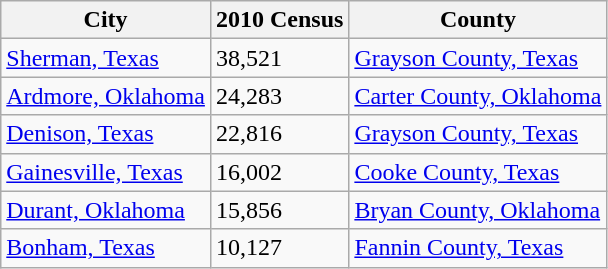<table class="sortable wikitable">
<tr>
<th>City</th>
<th>2010 Census</th>
<th>County</th>
</tr>
<tr style="vertical-align: top; text-align: left;">
<td><a href='#'>Sherman, Texas</a></td>
<td>38,521</td>
<td><a href='#'>Grayson County, Texas</a></td>
</tr>
<tr style="vertical-align: top; text-align: left;">
<td><a href='#'>Ardmore, Oklahoma</a></td>
<td>24,283</td>
<td><a href='#'>Carter County, Oklahoma</a></td>
</tr>
<tr style="vertical-align: top; text-align: left;">
<td><a href='#'>Denison, Texas</a></td>
<td>22,816</td>
<td><a href='#'>Grayson County, Texas</a></td>
</tr>
<tr style="vertical-align: top; text-align: left;">
<td><a href='#'>Gainesville, Texas</a></td>
<td>16,002</td>
<td><a href='#'>Cooke County, Texas</a></td>
</tr>
<tr style="vertical-align: top; text-align: left;">
<td><a href='#'>Durant, Oklahoma</a></td>
<td>15,856</td>
<td><a href='#'>Bryan County, Oklahoma</a></td>
</tr>
<tr style="vertical-align: top; text-align: left;">
<td><a href='#'>Bonham, Texas</a></td>
<td>10,127</td>
<td><a href='#'>Fannin County, Texas</a></td>
</tr>
</table>
